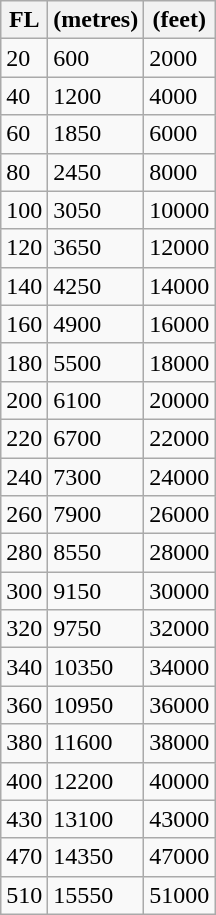<table class="wikitable" border="1">
<tr>
<th>FL</th>
<th>(metres)</th>
<th>(feet)</th>
</tr>
<tr>
<td>20</td>
<td>600</td>
<td>2000</td>
</tr>
<tr>
<td>40</td>
<td>1200</td>
<td>4000</td>
</tr>
<tr>
<td>60</td>
<td>1850</td>
<td>6000</td>
</tr>
<tr>
<td>80</td>
<td>2450</td>
<td>8000</td>
</tr>
<tr>
<td>100</td>
<td>3050</td>
<td>10000</td>
</tr>
<tr>
<td>120</td>
<td>3650</td>
<td>12000</td>
</tr>
<tr>
<td>140</td>
<td>4250</td>
<td>14000</td>
</tr>
<tr>
<td>160</td>
<td>4900</td>
<td>16000</td>
</tr>
<tr>
<td>180</td>
<td>5500</td>
<td>18000</td>
</tr>
<tr>
<td>200</td>
<td>6100</td>
<td>20000</td>
</tr>
<tr>
<td>220</td>
<td>6700</td>
<td>22000</td>
</tr>
<tr>
<td>240</td>
<td>7300</td>
<td>24000</td>
</tr>
<tr>
<td>260</td>
<td>7900</td>
<td>26000</td>
</tr>
<tr>
<td>280</td>
<td>8550</td>
<td>28000</td>
</tr>
<tr>
<td>300</td>
<td>9150</td>
<td>30000</td>
</tr>
<tr>
<td>320</td>
<td>9750</td>
<td>32000</td>
</tr>
<tr>
<td>340</td>
<td>10350</td>
<td>34000</td>
</tr>
<tr>
<td>360</td>
<td>10950</td>
<td>36000</td>
</tr>
<tr>
<td>380</td>
<td>11600</td>
<td>38000</td>
</tr>
<tr>
<td>400</td>
<td>12200</td>
<td>40000</td>
</tr>
<tr>
<td>430</td>
<td>13100</td>
<td>43000</td>
</tr>
<tr>
<td>470</td>
<td>14350</td>
<td>47000</td>
</tr>
<tr>
<td>510</td>
<td>15550</td>
<td>51000</td>
</tr>
</table>
